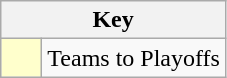<table class="wikitable" style="text-align: center;">
<tr>
<th colspan=2>Key</th>
</tr>
<tr>
<td style="background:#ffffcc; width:20px;"></td>
<td align=left>Teams to Playoffs</td>
</tr>
</table>
